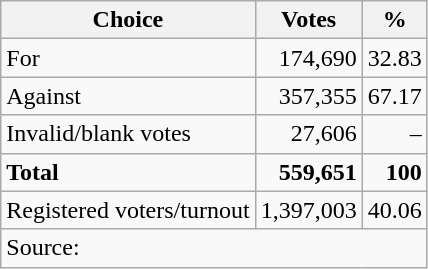<table class=wikitable style=text-align:right>
<tr>
<th>Choice</th>
<th>Votes</th>
<th>%</th>
</tr>
<tr>
<td align=left>For</td>
<td>174,690</td>
<td>32.83</td>
</tr>
<tr>
<td align=left>Against</td>
<td>357,355</td>
<td>67.17</td>
</tr>
<tr>
<td align=left>Invalid/blank votes</td>
<td>27,606</td>
<td>–</td>
</tr>
<tr>
<td align=left><strong>Total</strong></td>
<td><strong>559,651</strong></td>
<td><strong>100</strong></td>
</tr>
<tr>
<td align=left>Registered voters/turnout</td>
<td>1,397,003</td>
<td>40.06</td>
</tr>
<tr>
<td align=left colspan=3>Source: </td>
</tr>
</table>
